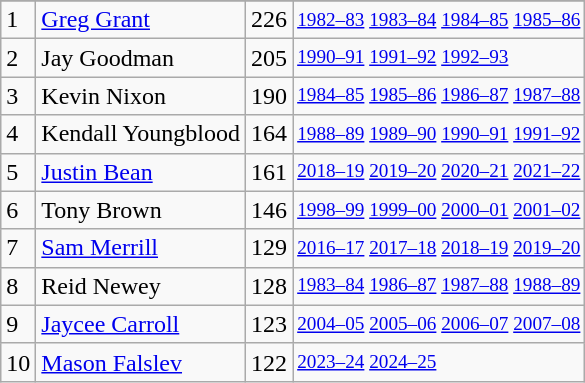<table class="wikitable">
<tr>
</tr>
<tr>
<td>1</td>
<td><a href='#'>Greg Grant</a></td>
<td>226</td>
<td style="font-size:80%;"><a href='#'>1982–83</a> <a href='#'>1983–84</a> <a href='#'>1984–85</a> <a href='#'>1985–86</a></td>
</tr>
<tr>
<td>2</td>
<td>Jay Goodman</td>
<td>205</td>
<td style="font-size:80%;"><a href='#'>1990–91</a> <a href='#'>1991–92</a> <a href='#'>1992–93</a></td>
</tr>
<tr>
<td>3</td>
<td>Kevin Nixon</td>
<td>190</td>
<td style="font-size:80%;"><a href='#'>1984–85</a> <a href='#'>1985–86</a> <a href='#'>1986–87</a> <a href='#'>1987–88</a></td>
</tr>
<tr>
<td>4</td>
<td>Kendall Youngblood</td>
<td>164</td>
<td style="font-size:80%;"><a href='#'>1988–89</a> <a href='#'>1989–90</a> <a href='#'>1990–91</a> <a href='#'>1991–92</a></td>
</tr>
<tr>
<td>5</td>
<td><a href='#'>Justin Bean</a></td>
<td>161</td>
<td style="font-size:80%;"><a href='#'>2018–19</a> <a href='#'>2019–20</a> <a href='#'>2020–21</a> <a href='#'>2021–22</a></td>
</tr>
<tr>
<td>6</td>
<td>Tony Brown</td>
<td>146</td>
<td style="font-size:80%;"><a href='#'>1998–99</a> <a href='#'>1999–00</a> <a href='#'>2000–01</a> <a href='#'>2001–02</a></td>
</tr>
<tr>
<td>7</td>
<td><a href='#'>Sam Merrill</a></td>
<td>129</td>
<td style="font-size:80%;"><a href='#'>2016–17</a> <a href='#'>2017–18</a> <a href='#'>2018–19</a> <a href='#'>2019–20</a></td>
</tr>
<tr>
<td>8</td>
<td>Reid Newey</td>
<td>128</td>
<td style="font-size:80%;"><a href='#'>1983–84</a> <a href='#'>1986–87</a> <a href='#'>1987–88</a> <a href='#'>1988–89</a></td>
</tr>
<tr>
<td>9</td>
<td><a href='#'>Jaycee Carroll</a></td>
<td>123</td>
<td style="font-size:80%;"><a href='#'>2004–05</a> <a href='#'>2005–06</a> <a href='#'>2006–07</a> <a href='#'>2007–08</a></td>
</tr>
<tr>
<td>10</td>
<td><a href='#'>Mason Falslev</a></td>
<td>122</td>
<td style="font-size:80%;"><a href='#'>2023–24</a> <a href='#'>2024–25</a></td>
</tr>
</table>
